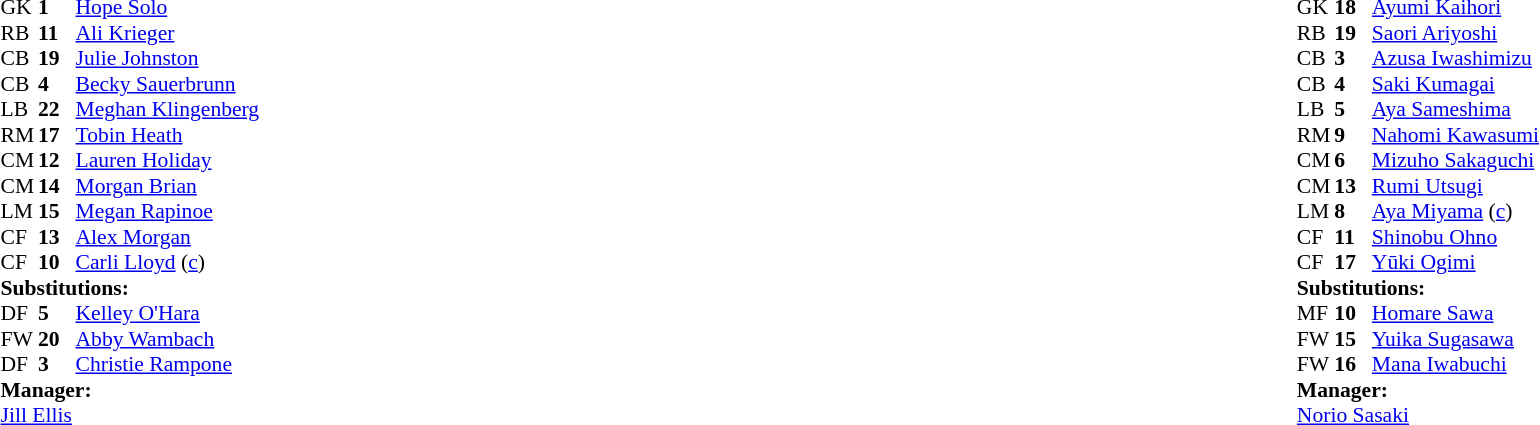<table width="100%">
<tr>
<td valign="top" width="40%"><br><table style="font-size:90%" cellspacing="0" cellpadding="0">
<tr>
<th width=25></th>
<th width=25></th>
</tr>
<tr>
<td>GK</td>
<td><strong>1</strong></td>
<td><a href='#'>Hope Solo</a></td>
</tr>
<tr>
<td>RB</td>
<td><strong>11</strong></td>
<td><a href='#'>Ali Krieger</a></td>
</tr>
<tr>
<td>CB</td>
<td><strong>19</strong></td>
<td><a href='#'>Julie Johnston</a></td>
</tr>
<tr>
<td>CB</td>
<td><strong>4</strong></td>
<td><a href='#'>Becky Sauerbrunn</a></td>
</tr>
<tr>
<td>LB</td>
<td><strong>22</strong></td>
<td><a href='#'>Meghan Klingenberg</a></td>
</tr>
<tr>
<td>RM</td>
<td><strong>17</strong></td>
<td><a href='#'>Tobin Heath</a></td>
<td></td>
<td></td>
</tr>
<tr>
<td>CM</td>
<td><strong>12</strong></td>
<td><a href='#'>Lauren Holiday</a></td>
</tr>
<tr>
<td>CM</td>
<td><strong>14</strong></td>
<td><a href='#'>Morgan Brian</a></td>
</tr>
<tr>
<td>LM</td>
<td><strong>15</strong></td>
<td><a href='#'>Megan Rapinoe</a></td>
<td></td>
<td></td>
</tr>
<tr>
<td>CF</td>
<td><strong>13</strong></td>
<td><a href='#'>Alex Morgan</a></td>
<td></td>
<td></td>
</tr>
<tr>
<td>CF</td>
<td><strong>10</strong></td>
<td><a href='#'>Carli Lloyd</a> (<a href='#'>c</a>)</td>
</tr>
<tr>
<td colspan=3><strong>Substitutions:</strong></td>
</tr>
<tr>
<td>DF</td>
<td><strong>5</strong></td>
<td><a href='#'>Kelley O'Hara</a></td>
<td></td>
<td></td>
</tr>
<tr>
<td>FW</td>
<td><strong>20</strong></td>
<td><a href='#'>Abby Wambach</a></td>
<td></td>
<td></td>
</tr>
<tr>
<td>DF</td>
<td><strong>3</strong></td>
<td><a href='#'>Christie Rampone</a></td>
<td></td>
<td></td>
</tr>
<tr>
<td colspan=3><strong>Manager:</strong></td>
</tr>
<tr>
<td colspan=3><a href='#'>Jill Ellis</a></td>
</tr>
</table>
</td>
<td valign="top"></td>
<td valign="top" width="50%"><br><table style="font-size:90%; margin:auto" cellspacing="0" cellpadding="0">
<tr>
<th width=25></th>
<th width=25></th>
</tr>
<tr>
<td>GK</td>
<td><strong>18</strong></td>
<td><a href='#'>Ayumi Kaihori</a></td>
</tr>
<tr>
<td>RB</td>
<td><strong>19</strong></td>
<td><a href='#'>Saori Ariyoshi</a></td>
</tr>
<tr>
<td>CB</td>
<td><strong>3</strong></td>
<td><a href='#'>Azusa Iwashimizu</a></td>
<td></td>
<td></td>
</tr>
<tr>
<td>CB</td>
<td><strong>4</strong></td>
<td><a href='#'>Saki Kumagai</a></td>
</tr>
<tr>
<td>LB</td>
<td><strong>5</strong></td>
<td><a href='#'>Aya Sameshima</a></td>
</tr>
<tr>
<td>RM</td>
<td><strong>9</strong></td>
<td><a href='#'>Nahomi Kawasumi</a></td>
<td></td>
<td></td>
</tr>
<tr>
<td>CM</td>
<td><strong>6</strong></td>
<td><a href='#'>Mizuho Sakaguchi</a></td>
</tr>
<tr>
<td>CM</td>
<td><strong>13</strong></td>
<td><a href='#'>Rumi Utsugi</a></td>
</tr>
<tr>
<td>LM</td>
<td><strong>8</strong></td>
<td><a href='#'>Aya Miyama</a> (<a href='#'>c</a>)</td>
</tr>
<tr>
<td>CF</td>
<td><strong>11</strong></td>
<td><a href='#'>Shinobu Ohno</a></td>
<td></td>
<td></td>
</tr>
<tr>
<td>CF</td>
<td><strong>17</strong></td>
<td><a href='#'>Yūki Ogimi</a></td>
</tr>
<tr>
<td colspan=3><strong>Substitutions:</strong></td>
</tr>
<tr>
<td>MF</td>
<td><strong>10</strong></td>
<td><a href='#'>Homare Sawa</a></td>
<td></td>
<td></td>
</tr>
<tr>
<td>FW</td>
<td><strong>15</strong></td>
<td><a href='#'>Yuika Sugasawa</a></td>
<td></td>
<td></td>
</tr>
<tr>
<td>FW</td>
<td><strong>16</strong></td>
<td><a href='#'>Mana Iwabuchi</a></td>
<td></td>
<td></td>
</tr>
<tr>
<td colspan=3><strong>Manager:</strong></td>
</tr>
<tr>
<td colspan=3><a href='#'>Norio Sasaki</a></td>
</tr>
</table>
</td>
</tr>
</table>
